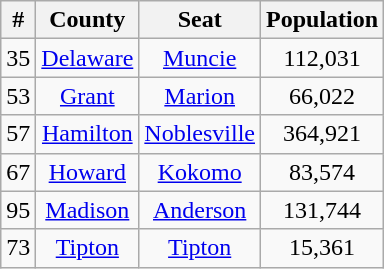<table class="wikitable sortable" style="text-align:center;">
<tr>
<th>#</th>
<th>County</th>
<th>Seat</th>
<th>Population</th>
</tr>
<tr>
<td>35</td>
<td><a href='#'>Delaware</a></td>
<td><a href='#'>Muncie</a></td>
<td>112,031</td>
</tr>
<tr>
<td>53</td>
<td><a href='#'>Grant</a></td>
<td><a href='#'>Marion</a></td>
<td>66,022</td>
</tr>
<tr>
<td>57</td>
<td><a href='#'>Hamilton</a></td>
<td><a href='#'>Noblesville</a></td>
<td>364,921</td>
</tr>
<tr>
<td>67</td>
<td><a href='#'>Howard</a></td>
<td><a href='#'>Kokomo</a></td>
<td>83,574</td>
</tr>
<tr>
<td>95</td>
<td><a href='#'>Madison</a></td>
<td><a href='#'>Anderson</a></td>
<td>131,744</td>
</tr>
<tr>
<td>73</td>
<td><a href='#'>Tipton</a></td>
<td><a href='#'>Tipton</a></td>
<td>15,361</td>
</tr>
</table>
